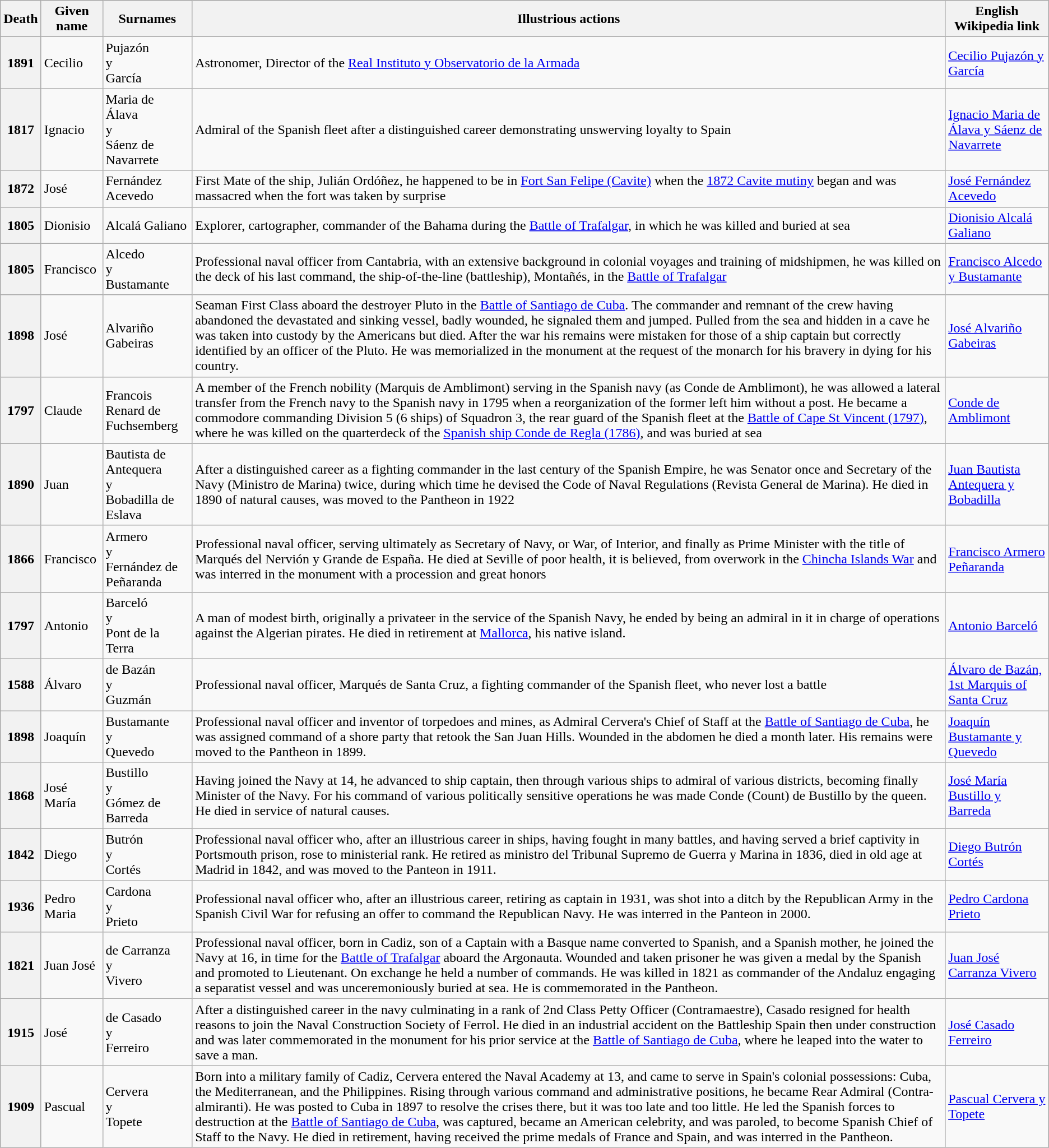<table class="wikitable sortable">
<tr>
<th scope="col">Death</th>
<th scope="col">Given name</th>
<th scope="col">Surnames</th>
<th scope="col" class="unsortable">Illustrious actions</th>
<th scope="col" class="unsortable">English Wikipedia link</th>
</tr>
<tr>
<th scope="row">1891</th>
<td>Cecilio</td>
<td>Pujazón<br>y<br>García</td>
<td>Astronomer, Director of the <a href='#'>Real Instituto y Observatorio de la Armada</a></td>
<td><a href='#'>Cecilio Pujazón y García</a></td>
</tr>
<tr>
<th scope="row">1817</th>
<td>Ignacio</td>
<td>Maria de Álava<br>y<br>Sáenz de Navarrete</td>
<td>Admiral of the Spanish fleet after a distinguished career demonstrating unswerving loyalty to Spain</td>
<td><a href='#'>Ignacio Maria de Álava y Sáenz de Navarrete</a></td>
</tr>
<tr>
<th scope="row">1872</th>
<td>José</td>
<td>Fernández<br>Acevedo</td>
<td>First Mate of the ship, Julián Ordóñez, he happened to be in <a href='#'>Fort San Felipe (Cavite)</a> when the <a href='#'>1872 Cavite mutiny</a> began and was massacred when the fort was taken by surprise</td>
<td><a href='#'>José Fernández Acevedo</a></td>
</tr>
<tr>
<th scope="row">1805</th>
<td>Dionisio</td>
<td>Alcalá Galiano</td>
<td>Explorer, cartographer, commander of the Bahama during the <a href='#'>Battle of Trafalgar</a>, in which he was killed and buried at sea</td>
<td><a href='#'>Dionisio Alcalá Galiano</a></td>
</tr>
<tr>
<th scope="row">1805</th>
<td>Francisco</td>
<td>Alcedo<br>y<br>Bustamante</td>
<td>Professional naval officer from Cantabria, with an extensive background in colonial voyages and training of midshipmen, he was killed on the deck of his last command, the ship-of-the-line (battleship), Montañés, in the <a href='#'>Battle of Trafalgar</a></td>
<td><a href='#'>Francisco Alcedo y Bustamante</a></td>
</tr>
<tr>
<th scope="row">1898</th>
<td>José</td>
<td>Alvariño<br>Gabeiras</td>
<td>Seaman First Class aboard the destroyer Pluto in the <a href='#'>Battle of Santiago de Cuba</a>. The commander and remnant of the crew having abandoned the devastated and sinking vessel, badly wounded, he signaled them and jumped. Pulled from the sea and hidden in a cave he was taken into custody by the Americans but died. After the war his remains were mistaken for those of a ship captain but correctly identified by an officer of the Pluto. He was memorialized in the monument at the request of the monarch for his bravery in dying for his country.</td>
<td><a href='#'>José Alvariño Gabeiras</a></td>
</tr>
<tr>
<th scope="row">1797</th>
<td>Claude</td>
<td>Francois<br>Renard de Fuchsemberg</td>
<td>A member of the French nobility (Marquis de Amblimont) serving in the Spanish navy (as Conde de Amblimont), he was allowed a lateral transfer from the French navy to the Spanish navy in 1795 when a reorganization of the former left him without a post. He became a commodore commanding Division 5 (6 ships) of Squadron 3, the rear guard of the Spanish fleet at the <a href='#'>Battle of Cape St Vincent (1797)</a>, where he was killed on the quarterdeck of the <a href='#'>Spanish ship Conde de Regla (1786)</a>, and was buried at sea</td>
<td><a href='#'>Conde de Amblimont</a></td>
</tr>
<tr>
<th scope="row">1890</th>
<td>Juan</td>
<td>Bautista de Antequera<br>y<br>Bobadilla de Eslava</td>
<td>After a distinguished career as a fighting commander in the last century of the Spanish Empire, he was Senator once and Secretary of the Navy (Ministro de Marina) twice, during which time he devised the Code of Naval Regulations (Revista General de Marina). He died in 1890 of natural causes, was moved to the Pantheon in 1922</td>
<td><a href='#'>Juan Bautista Antequera y Bobadilla</a></td>
</tr>
<tr>
<th scope="row">1866</th>
<td>Francisco</td>
<td>Armero<br>y<br>Fernández de Peñaranda</td>
<td>Professional naval officer, serving ultimately as Secretary of Navy, or War, of Interior, and finally as Prime Minister with the title of Marqués del Nervión y Grande de España. He died at Seville of poor health, it is believed, from overwork in the <a href='#'>Chincha Islands War</a> and was interred in the monument with a procession and great honors</td>
<td><a href='#'>Francisco Armero Peñaranda</a></td>
</tr>
<tr>
<th scope="row">1797</th>
<td>Antonio</td>
<td>Barceló<br>y<br>Pont de la Terra</td>
<td>A man of modest birth, originally a privateer in the service of the Spanish Navy, he ended by being an admiral in it in charge of operations against the Algerian pirates. He died in retirement at <a href='#'>Mallorca</a>, his native island.</td>
<td><a href='#'>Antonio Barceló</a></td>
</tr>
<tr>
<th scope="row">1588</th>
<td>Álvaro</td>
<td>de Bazán<br>y<br>Guzmán</td>
<td>Professional naval officer, Marqués de Santa Cruz, a fighting commander of the Spanish fleet, who never lost a battle</td>
<td><a href='#'>Álvaro de Bazán, 1st Marquis of Santa Cruz</a></td>
</tr>
<tr>
<th scope="row">1898</th>
<td>Joaquín</td>
<td>Bustamante<br>y<br>Quevedo</td>
<td>Professional naval officer and inventor of torpedoes and mines, as Admiral Cervera's Chief of Staff at the <a href='#'>Battle of Santiago de Cuba</a>, he was assigned command of a shore party that retook the San Juan Hills. Wounded in the abdomen he died a month later. His remains were moved to the Pantheon in 1899.</td>
<td><a href='#'>Joaquín Bustamante y Quevedo</a></td>
</tr>
<tr>
<th scope="row">1868</th>
<td>José María</td>
<td>Bustillo<br>y<br>Gómez de Barreda</td>
<td>Having joined the Navy at 14, he advanced to ship captain, then through various ships to admiral of various districts, becoming finally Minister of the Navy. For his command of various politically sensitive operations he was made Conde (Count) de Bustillo by the queen. He died in service of natural causes.</td>
<td><a href='#'>José María Bustillo y Barreda</a></td>
</tr>
<tr>
<th scope="row">1842</th>
<td>Diego</td>
<td>Butrón<br>y<br>Cortés</td>
<td>Professional naval officer who, after an illustrious career in ships, having fought in many battles, and having served a brief captivity in Portsmouth prison, rose to ministerial rank. He retired as ministro del Tribunal Supremo de Guerra y Marina in 1836, died in old age at Madrid in 1842, and was moved to the Panteon in 1911.</td>
<td><a href='#'>Diego Butrón Cortés</a></td>
</tr>
<tr>
<th scope="row">1936</th>
<td>Pedro Maria</td>
<td>Cardona<br>y<br>Prieto</td>
<td>Professional naval officer who, after an illustrious career, retiring as captain in 1931, was shot into a ditch by the Republican Army in the Spanish Civil War for refusing an offer to command the Republican Navy. He was interred in the Panteon in 2000.</td>
<td><a href='#'>Pedro Cardona Prieto</a></td>
</tr>
<tr>
<th scope="row">1821</th>
<td>Juan José</td>
<td>de Carranza<br>y<br>Vivero</td>
<td>Professional naval officer, born in Cadiz, son of a Captain with a Basque name converted to Spanish, and a Spanish mother, he joined the Navy at 16, in time for the <a href='#'>Battle of Trafalgar</a> aboard the Argonauta. Wounded and taken prisoner he was given a medal by the Spanish and promoted to Lieutenant. On exchange he held a number of commands. He was killed in 1821 as commander of the Andaluz engaging a separatist vessel and was unceremoniously buried at sea. He is commemorated in the Pantheon.</td>
<td><a href='#'>Juan José Carranza Vivero</a></td>
</tr>
<tr>
<th scope="row">1915</th>
<td>José</td>
<td>de Casado<br>y<br>Ferreiro</td>
<td>After a distinguished career in the navy culminating in a rank of 2nd Class Petty Officer (Contramaestre), Casado resigned for health reasons to join the Naval Construction Society of Ferrol. He died in an industrial accident on the Battleship Spain then under construction and was later commemorated in the monument for his prior service at the <a href='#'>Battle of Santiago de Cuba</a>, where he leaped into the water to save a man.</td>
<td><a href='#'>José Casado Ferreiro</a></td>
</tr>
<tr>
<th scope="row">1909</th>
<td>Pascual</td>
<td>Cervera<br>y<br>Topete</td>
<td>Born into a military family of Cadiz, Cervera entered the Naval Academy at 13, and came to serve in Spain's colonial possessions: Cuba, the Mediterranean, and the Philippines. Rising through various command and administrative positions, he became Rear Admiral (Contra-almiranti). He was posted to Cuba in 1897 to resolve the crises there, but it was too late and too little. He led the Spanish forces to destruction at the <a href='#'>Battle of Santiago de Cuba</a>, was captured, became an American celebrity, and was paroled, to become Spanish Chief of Staff to the Navy. He died in retirement, having received the prime medals of France and Spain, and was interred in the Pantheon.</td>
<td><a href='#'>Pascual Cervera y Topete</a></td>
</tr>
</table>
